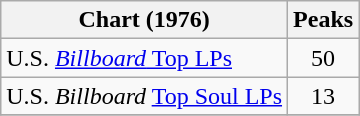<table class="wikitable">
<tr>
<th>Chart (1976)</th>
<th>Peaks<br></th>
</tr>
<tr>
<td>U.S. <a href='#'><em>Billboard</em> Top LPs</a></td>
<td align="center">50</td>
</tr>
<tr>
<td>U.S. <em>Billboard</em> <a href='#'>Top Soul LPs</a></td>
<td align="center">13</td>
</tr>
<tr>
</tr>
</table>
